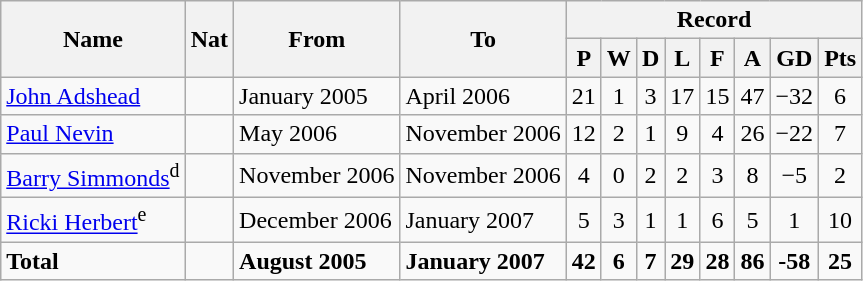<table class="wikitable" style="text-align: center">
<tr>
<th rowspan="2">Name</th>
<th rowspan="2">Nat</th>
<th rowspan="2">From</th>
<th rowspan="2">To</th>
<th colspan="8">Record</th>
</tr>
<tr>
<th>P</th>
<th>W</th>
<th>D</th>
<th>L</th>
<th>F</th>
<th>A</th>
<th>GD</th>
<th>Pts</th>
</tr>
<tr>
<td align=left><a href='#'>John Adshead</a></td>
<td></td>
<td align=left>January 2005</td>
<td align=left>April 2006</td>
<td>21</td>
<td>1</td>
<td>3</td>
<td>17</td>
<td>15</td>
<td>47</td>
<td>−32</td>
<td>6</td>
</tr>
<tr>
<td align=left><a href='#'>Paul Nevin</a></td>
<td></td>
<td align=left>May 2006</td>
<td align=left>November 2006</td>
<td>12</td>
<td>2</td>
<td>1</td>
<td>9</td>
<td>4</td>
<td>26</td>
<td>−22</td>
<td>7</td>
</tr>
<tr>
<td align=left><a href='#'>Barry Simmonds</a><sup>d</sup></td>
<td></td>
<td align=left>November 2006</td>
<td align=left>November 2006</td>
<td>4</td>
<td>0</td>
<td>2</td>
<td>2</td>
<td>3</td>
<td>8</td>
<td>−5</td>
<td>2</td>
</tr>
<tr>
<td align=left><a href='#'>Ricki Herbert</a><sup>e</sup></td>
<td></td>
<td align=left>December 2006</td>
<td align=left>January 2007</td>
<td>5</td>
<td>3</td>
<td>1</td>
<td>1</td>
<td>6</td>
<td>5</td>
<td>1</td>
<td>10</td>
</tr>
<tr>
<td align=left><strong>Total</strong></td>
<td align=left></td>
<td align=left><strong>August 2005</strong></td>
<td align=left><strong>January 2007</strong></td>
<td><strong>42</strong></td>
<td><strong>6</strong></td>
<td><strong>7</strong></td>
<td><strong>29</strong></td>
<td><strong>28</strong></td>
<td><strong>86</strong></td>
<td><strong>-58</strong></td>
<td><strong>25</strong></td>
</tr>
</table>
